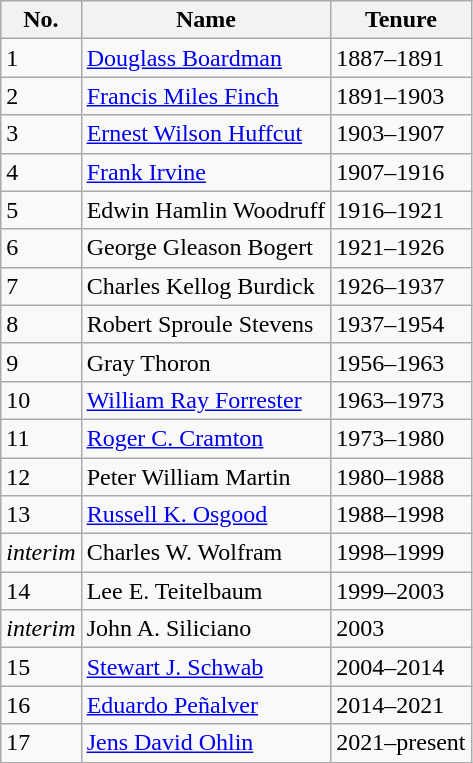<table class="wikitable">
<tr>
<th>No.</th>
<th>Name</th>
<th>Tenure</th>
</tr>
<tr>
<td>1</td>
<td><a href='#'>Douglass Boardman</a></td>
<td>1887–1891</td>
</tr>
<tr>
<td>2</td>
<td><a href='#'>Francis Miles Finch</a></td>
<td>1891–1903</td>
</tr>
<tr>
<td>3</td>
<td><a href='#'>Ernest Wilson Huffcut</a></td>
<td>1903–1907</td>
</tr>
<tr>
<td>4</td>
<td><a href='#'>Frank Irvine</a></td>
<td>1907–1916</td>
</tr>
<tr>
<td>5</td>
<td>Edwin Hamlin Woodruff</td>
<td>1916–1921</td>
</tr>
<tr>
<td>6</td>
<td>George Gleason Bogert</td>
<td>1921–1926</td>
</tr>
<tr>
<td>7</td>
<td>Charles Kellog Burdick</td>
<td>1926–1937</td>
</tr>
<tr>
<td>8</td>
<td>Robert Sproule Stevens</td>
<td>1937–1954</td>
</tr>
<tr>
<td>9</td>
<td>Gray Thoron</td>
<td>1956–1963</td>
</tr>
<tr>
<td>10</td>
<td><a href='#'>William Ray Forrester</a></td>
<td>1963–1973</td>
</tr>
<tr>
<td>11</td>
<td><a href='#'>Roger C. Cramton</a></td>
<td>1973–1980</td>
</tr>
<tr>
<td>12</td>
<td>Peter William Martin</td>
<td>1980–1988</td>
</tr>
<tr>
<td>13</td>
<td><a href='#'>Russell K. Osgood</a></td>
<td>1988–1998</td>
</tr>
<tr>
<td><em>interim</em></td>
<td>Charles W. Wolfram</td>
<td>1998–1999</td>
</tr>
<tr>
<td>14</td>
<td>Lee E. Teitelbaum</td>
<td>1999–2003</td>
</tr>
<tr>
<td><em>interim</em></td>
<td>John A. Siliciano</td>
<td>2003</td>
</tr>
<tr>
<td>15</td>
<td><a href='#'>Stewart J. Schwab</a></td>
<td>2004–2014</td>
</tr>
<tr>
<td>16</td>
<td><a href='#'>Eduardo Peñalver</a></td>
<td>2014–2021</td>
</tr>
<tr>
<td>17</td>
<td><a href='#'>Jens David Ohlin</a></td>
<td>2021–present</td>
</tr>
</table>
